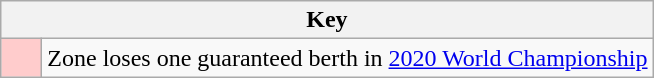<table class="wikitable" style="text-align: center;">
<tr>
<th colspan=2>Key</th>
</tr>
<tr>
<td style="background:#ffcccc; width:20px;"></td>
<td align=left>Zone loses one guaranteed berth in <a href='#'>2020 World Championship</a></td>
</tr>
</table>
